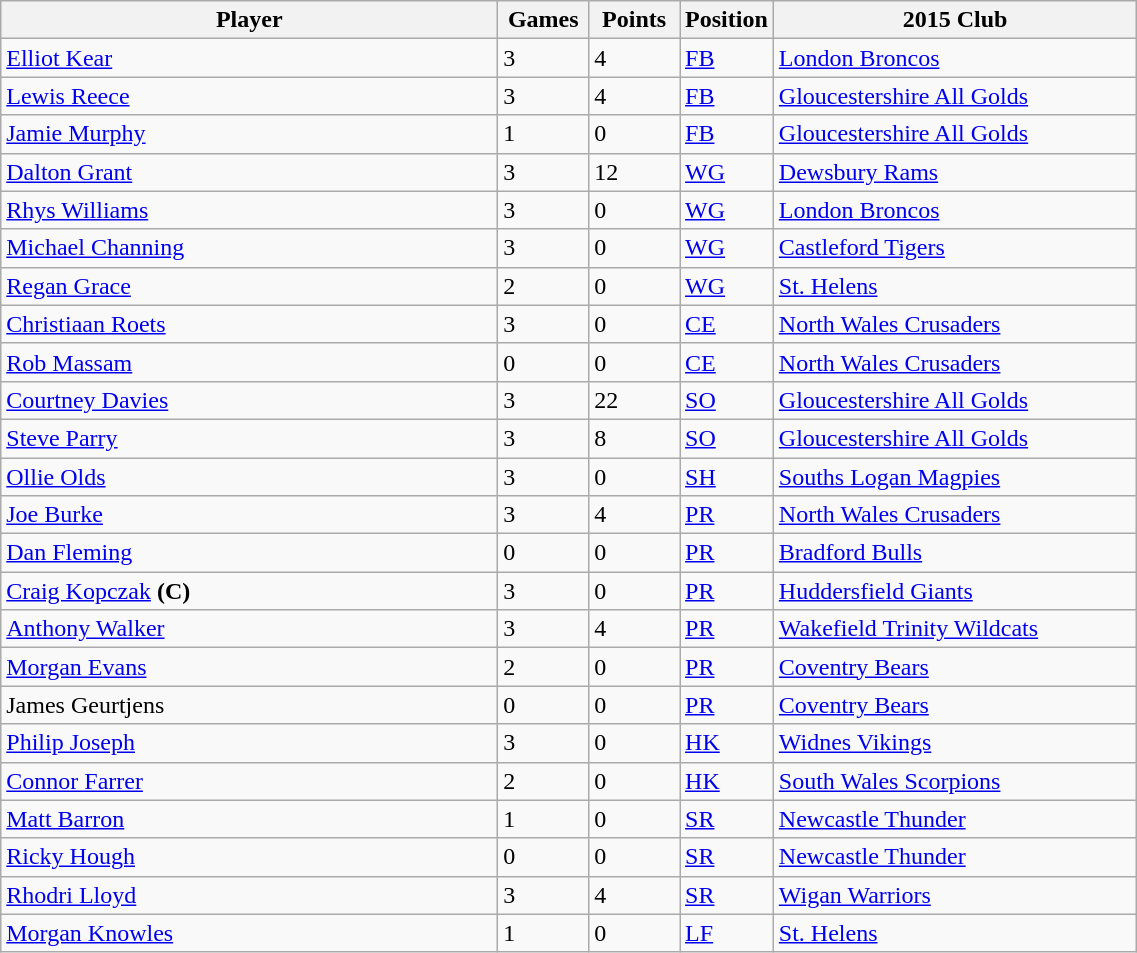<table class="wikitable" style="width:60%;text-align:left">
<tr bgcolor=#FFFFFF>
<th !width=22%>Player</th>
<th width=8%>Games</th>
<th width=8%>Points</th>
<th width=8%>Position</th>
<th width=32%>2015 Club</th>
</tr>
<tr>
<td><a href='#'>Elliot Kear</a></td>
<td>3</td>
<td>4</td>
<td><a href='#'>FB</a></td>
<td> <a href='#'>London Broncos</a></td>
</tr>
<tr>
<td><a href='#'>Lewis Reece</a></td>
<td>3</td>
<td>4</td>
<td><a href='#'>FB</a></td>
<td> <a href='#'>Gloucestershire All Golds</a></td>
</tr>
<tr>
<td><a href='#'>Jamie Murphy</a></td>
<td>1</td>
<td>0</td>
<td><a href='#'>FB</a></td>
<td> <a href='#'>Gloucestershire All Golds</a></td>
</tr>
<tr>
<td><a href='#'>Dalton Grant</a></td>
<td>3</td>
<td>12</td>
<td><a href='#'>WG</a></td>
<td> <a href='#'>Dewsbury Rams</a></td>
</tr>
<tr>
<td><a href='#'>Rhys Williams</a></td>
<td>3</td>
<td>0</td>
<td><a href='#'>WG</a></td>
<td> <a href='#'>London Broncos</a></td>
</tr>
<tr>
<td><a href='#'>Michael Channing</a></td>
<td>3</td>
<td>0</td>
<td><a href='#'>WG</a></td>
<td> <a href='#'>Castleford Tigers</a></td>
</tr>
<tr>
<td><a href='#'>Regan Grace</a></td>
<td>2</td>
<td>0</td>
<td><a href='#'>WG</a></td>
<td> <a href='#'>St. Helens</a></td>
</tr>
<tr>
<td><a href='#'>Christiaan Roets</a></td>
<td>3</td>
<td>0</td>
<td><a href='#'>CE</a></td>
<td> <a href='#'>North Wales Crusaders</a></td>
</tr>
<tr>
<td><a href='#'>Rob Massam</a></td>
<td>0</td>
<td>0</td>
<td><a href='#'>CE</a></td>
<td> <a href='#'>North Wales Crusaders</a></td>
</tr>
<tr>
<td><a href='#'>Courtney Davies</a></td>
<td>3</td>
<td>22</td>
<td><a href='#'>SO</a></td>
<td> <a href='#'>Gloucestershire All Golds</a></td>
</tr>
<tr>
<td><a href='#'>Steve Parry</a></td>
<td>3</td>
<td>8</td>
<td><a href='#'>SO</a></td>
<td> <a href='#'>Gloucestershire All Golds</a></td>
</tr>
<tr>
<td><a href='#'>Ollie Olds</a></td>
<td>3</td>
<td>0</td>
<td><a href='#'>SH</a></td>
<td> <a href='#'>Souths Logan Magpies</a></td>
</tr>
<tr>
<td><a href='#'>Joe Burke</a></td>
<td>3</td>
<td>4</td>
<td><a href='#'>PR</a></td>
<td> <a href='#'>North Wales Crusaders</a></td>
</tr>
<tr>
<td><a href='#'>Dan Fleming</a></td>
<td>0</td>
<td>0</td>
<td><a href='#'>PR</a></td>
<td> <a href='#'>Bradford Bulls</a></td>
</tr>
<tr>
<td><a href='#'>Craig Kopczak</a> <strong>(C)</strong></td>
<td>3</td>
<td>0</td>
<td><a href='#'>PR</a></td>
<td> <a href='#'>Huddersfield Giants</a></td>
</tr>
<tr>
<td><a href='#'>Anthony Walker</a></td>
<td>3</td>
<td>4</td>
<td><a href='#'>PR</a></td>
<td> <a href='#'>Wakefield Trinity Wildcats</a></td>
</tr>
<tr>
<td><a href='#'>Morgan Evans</a></td>
<td>2</td>
<td>0</td>
<td><a href='#'>PR</a></td>
<td> <a href='#'>Coventry Bears</a></td>
</tr>
<tr>
<td>James Geurtjens</td>
<td>0</td>
<td>0</td>
<td><a href='#'>PR</a></td>
<td> <a href='#'>Coventry Bears</a></td>
</tr>
<tr>
<td><a href='#'>Philip Joseph</a></td>
<td>3</td>
<td>0</td>
<td><a href='#'>HK</a></td>
<td> <a href='#'>Widnes Vikings</a></td>
</tr>
<tr>
<td><a href='#'>Connor Farrer</a></td>
<td>2</td>
<td>0</td>
<td><a href='#'>HK</a></td>
<td> <a href='#'>South Wales Scorpions</a></td>
</tr>
<tr>
<td><a href='#'>Matt Barron</a></td>
<td>1</td>
<td>0</td>
<td><a href='#'>SR</a></td>
<td> <a href='#'>Newcastle Thunder</a></td>
</tr>
<tr>
<td><a href='#'>Ricky Hough</a></td>
<td>0</td>
<td>0</td>
<td><a href='#'>SR</a></td>
<td> <a href='#'>Newcastle Thunder</a></td>
</tr>
<tr>
<td><a href='#'>Rhodri Lloyd</a></td>
<td>3</td>
<td>4</td>
<td><a href='#'>SR</a></td>
<td> <a href='#'>Wigan Warriors</a></td>
</tr>
<tr>
<td><a href='#'>Morgan Knowles</a></td>
<td>1</td>
<td>0</td>
<td><a href='#'>LF</a></td>
<td> <a href='#'>St. Helens</a></td>
</tr>
</table>
